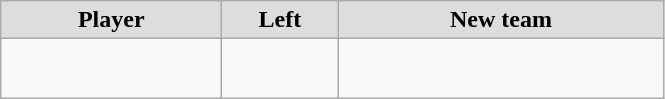<table class="wikitable" style="text-align: center">
<tr align="center"  bgcolor="#dddddd">
<td style="width:140px"><strong>Player</strong></td>
<td style="width:70px"><strong>Left</strong></td>
<td style="width:210px"><strong>New team</strong></td>
</tr>
<tr style="height:40px">
<td></td>
<td style="font-size: 80%"></td>
<td></td>
</tr>
</table>
